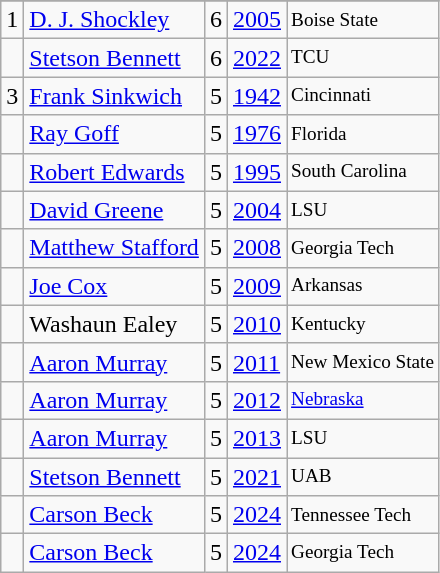<table class="wikitable">
<tr>
</tr>
<tr>
<td>1</td>
<td><a href='#'>D. J. Shockley</a></td>
<td><abbr>6</abbr></td>
<td><a href='#'>2005</a></td>
<td style="font-size:80%;">Boise State</td>
</tr>
<tr>
<td></td>
<td><a href='#'>Stetson Bennett</a></td>
<td><abbr>6</abbr></td>
<td><a href='#'>2022</a></td>
<td style="font-size:80%;">TCU</td>
</tr>
<tr>
<td>3</td>
<td><a href='#'>Frank Sinkwich</a></td>
<td><abbr>5</abbr></td>
<td><a href='#'>1942</a></td>
<td style="font-size:80%;">Cincinnati</td>
</tr>
<tr>
<td></td>
<td><a href='#'>Ray Goff</a></td>
<td><abbr>5</abbr></td>
<td><a href='#'>1976</a></td>
<td style="font-size:80%;">Florida</td>
</tr>
<tr>
<td></td>
<td><a href='#'>Robert Edwards</a></td>
<td><abbr>5</abbr></td>
<td><a href='#'>1995</a></td>
<td style="font-size:80%;">South Carolina</td>
</tr>
<tr>
<td></td>
<td><a href='#'>David Greene</a></td>
<td><abbr>5</abbr></td>
<td><a href='#'>2004</a></td>
<td style="font-size:80%;">LSU</td>
</tr>
<tr>
<td></td>
<td><a href='#'>Matthew Stafford</a></td>
<td><abbr>5</abbr></td>
<td><a href='#'>2008</a></td>
<td style="font-size:80%;">Georgia Tech</td>
</tr>
<tr>
<td></td>
<td><a href='#'>Joe Cox</a></td>
<td><abbr>5</abbr></td>
<td><a href='#'>2009</a></td>
<td style="font-size:80%;">Arkansas</td>
</tr>
<tr>
<td></td>
<td>Washaun Ealey</td>
<td><abbr>5</abbr></td>
<td><a href='#'>2010</a></td>
<td style="font-size:80%;">Kentucky</td>
</tr>
<tr>
<td></td>
<td><a href='#'>Aaron Murray</a></td>
<td><abbr>5</abbr></td>
<td><a href='#'>2011</a></td>
<td style="font-size:80%;">New Mexico State</td>
</tr>
<tr>
<td></td>
<td><a href='#'>Aaron Murray</a></td>
<td><abbr>5</abbr></td>
<td><a href='#'>2012</a></td>
<td style="font-size:80%;"><a href='#'>Nebraska</a></td>
</tr>
<tr>
<td></td>
<td><a href='#'>Aaron Murray</a></td>
<td><abbr>5</abbr></td>
<td><a href='#'>2013</a></td>
<td style="font-size:80%;">LSU</td>
</tr>
<tr>
<td></td>
<td><a href='#'>Stetson Bennett</a></td>
<td><abbr>5</abbr></td>
<td><a href='#'>2021</a></td>
<td style="font-size:80%;">UAB</td>
</tr>
<tr>
<td></td>
<td><a href='#'>Carson Beck</a></td>
<td><abbr>5</abbr></td>
<td><a href='#'>2024</a></td>
<td style="font-size:80%;">Tennessee Tech</td>
</tr>
<tr>
<td></td>
<td><a href='#'>Carson Beck</a></td>
<td><abbr>5</abbr></td>
<td><a href='#'>2024</a></td>
<td style="font-size:80%;">Georgia Tech</td>
</tr>
</table>
